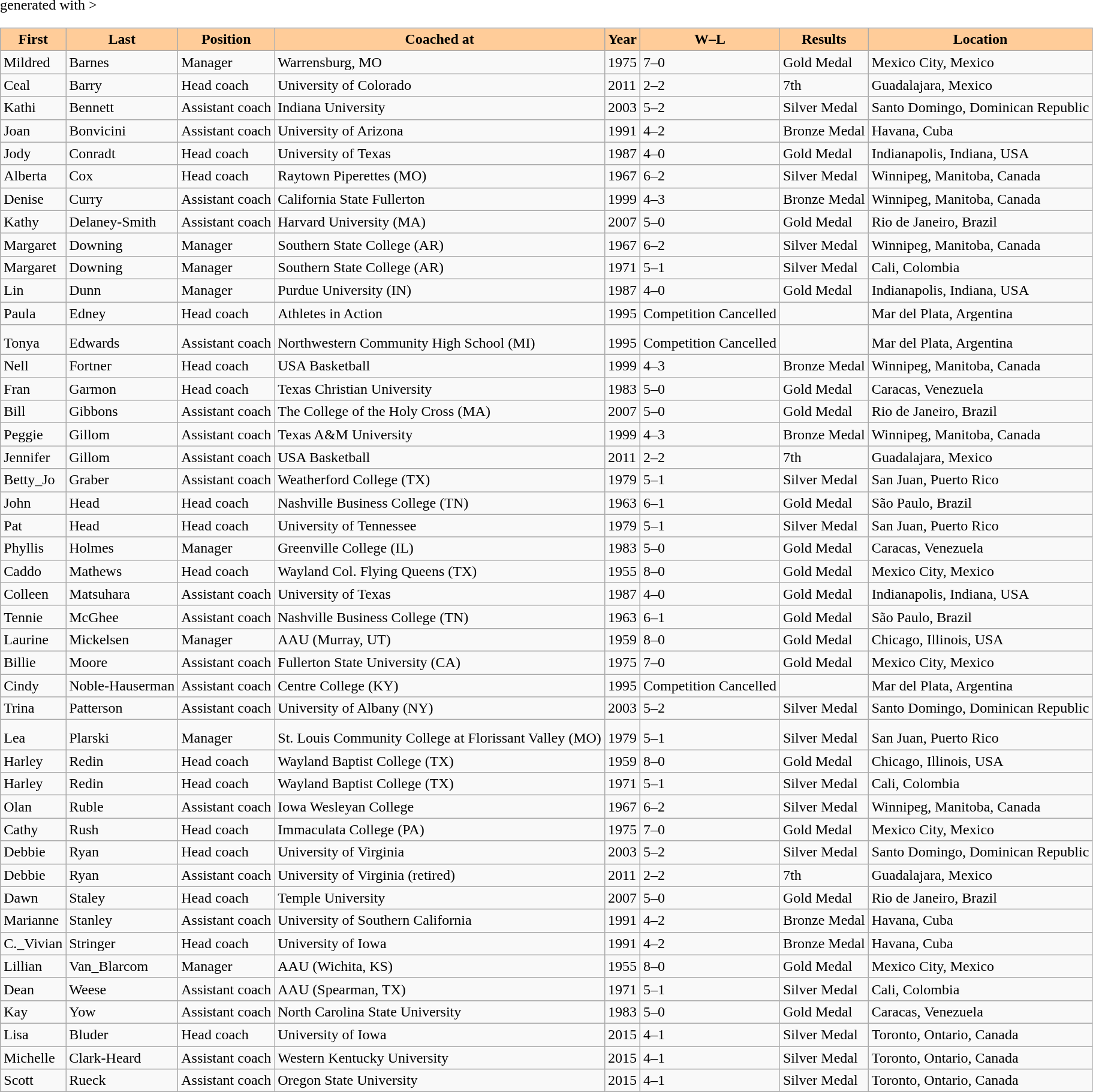<table class="wikitable sortable" <hiddentext>generated with >
<tr>
<th style="background-color:#FFCC99;">First</th>
<th style="background-color:#FFCC99;">Last</th>
<th style="background-color:#FFCC99;">Position</th>
<th style="background-color:#FFCC99;">Coached at</th>
<th style="background-color:#FFCC99;">Year</th>
<th style="background-color:#FFCC99;">W–L</th>
<th style="background-color:#FFCC99;">Results</th>
<th style="background-color:#FFCC99;">Location</th>
</tr>
<tr valign="bottom">
<td height="13">Mildred</td>
<td>Barnes</td>
<td>Manager</td>
<td>Warrensburg, MO</td>
<td>1975</td>
<td>7–0</td>
<td>Gold Medal</td>
<td>Mexico City, Mexico</td>
</tr>
<tr valign="bottom">
<td height="13">Ceal</td>
<td>Barry</td>
<td>Head coach</td>
<td>University of Colorado</td>
<td>2011</td>
<td>2–2</td>
<td>7th</td>
<td>Guadalajara, Mexico</td>
</tr>
<tr valign="bottom">
<td height="13">Kathi</td>
<td>Bennett</td>
<td>Assistant coach</td>
<td>Indiana University</td>
<td>2003</td>
<td>5–2</td>
<td>Silver Medal</td>
<td>Santo Domingo, Dominican Republic</td>
</tr>
<tr valign="bottom">
<td height="13">Joan</td>
<td>Bonvicini</td>
<td>Assistant coach</td>
<td>University of Arizona</td>
<td>1991</td>
<td>4–2</td>
<td>Bronze Medal</td>
<td>Havana, Cuba</td>
</tr>
<tr valign="bottom">
<td height="13">Jody</td>
<td>Conradt</td>
<td>Head coach</td>
<td>University of Texas</td>
<td>1987</td>
<td>4–0</td>
<td>Gold Medal</td>
<td>Indianapolis, Indiana, USA</td>
</tr>
<tr valign="bottom">
<td height="13">Alberta</td>
<td>Cox</td>
<td>Head coach</td>
<td>Raytown Piperettes (MO)</td>
<td>1967</td>
<td>6–2</td>
<td>Silver Medal</td>
<td>Winnipeg, Manitoba, Canada</td>
</tr>
<tr valign="bottom">
<td height="13">Denise</td>
<td>Curry</td>
<td>Assistant coach</td>
<td>California State Fullerton</td>
<td>1999</td>
<td>4–3</td>
<td>Bronze Medal</td>
<td>Winnipeg, Manitoba, Canada</td>
</tr>
<tr valign="bottom">
<td height="13">Kathy</td>
<td>Delaney-Smith</td>
<td>Assistant coach</td>
<td>Harvard University (MA)</td>
<td>2007</td>
<td>5–0</td>
<td>Gold Medal</td>
<td>Rio de Janeiro, Brazil</td>
</tr>
<tr valign="bottom">
<td height="13">Margaret</td>
<td>Downing</td>
<td>Manager</td>
<td>Southern State College (AR)</td>
<td>1967</td>
<td>6–2</td>
<td>Silver Medal</td>
<td>Winnipeg, Manitoba, Canada</td>
</tr>
<tr valign="bottom">
<td height="13">Margaret</td>
<td>Downing</td>
<td>Manager</td>
<td>Southern State College (AR)</td>
<td>1971</td>
<td>5–1</td>
<td>Silver Medal</td>
<td>Cali, Colombia</td>
</tr>
<tr valign="bottom">
<td height="13">Lin</td>
<td>Dunn</td>
<td>Manager</td>
<td>Purdue University (IN)</td>
<td>1987</td>
<td>4–0</td>
<td>Gold Medal</td>
<td>Indianapolis, Indiana, USA</td>
</tr>
<tr valign="bottom">
<td height="13">Paula</td>
<td>Edney</td>
<td>Head coach</td>
<td>Athletes in Action</td>
<td>1995</td>
<td>Competition Cancelled</td>
<td> </td>
<td>Mar del Plata, Argentina</td>
</tr>
<tr valign="bottom">
<td height="26">Tonya</td>
<td>Edwards</td>
<td>Assistant coach</td>
<td>Northwestern Community High School (MI)</td>
<td>1995</td>
<td>Competition Cancelled</td>
<td> </td>
<td>Mar del Plata, Argentina</td>
</tr>
<tr valign="bottom">
<td height="13">Nell</td>
<td>Fortner</td>
<td>Head coach</td>
<td>USA Basketball</td>
<td>1999</td>
<td>4–3</td>
<td>Bronze Medal</td>
<td>Winnipeg, Manitoba, Canada</td>
</tr>
<tr valign="bottom">
<td height="13">Fran</td>
<td>Garmon</td>
<td>Head coach</td>
<td>Texas Christian University</td>
<td>1983</td>
<td>5–0</td>
<td>Gold Medal</td>
<td>Caracas, Venezuela</td>
</tr>
<tr valign="bottom">
<td height="13">Bill</td>
<td>Gibbons</td>
<td>Assistant coach</td>
<td>The College of the Holy Cross (MA)</td>
<td>2007</td>
<td>5–0</td>
<td>Gold Medal</td>
<td>Rio de Janeiro, Brazil</td>
</tr>
<tr valign="bottom">
<td height="13">Peggie</td>
<td>Gillom</td>
<td>Assistant coach</td>
<td>Texas A&M University</td>
<td>1999</td>
<td>4–3</td>
<td>Bronze Medal</td>
<td>Winnipeg, Manitoba, Canada</td>
</tr>
<tr valign="bottom">
<td height="13">Jennifer</td>
<td>Gillom</td>
<td>Assistant coach</td>
<td>USA Basketball</td>
<td>2011</td>
<td>2–2</td>
<td>7th</td>
<td>Guadalajara, Mexico</td>
</tr>
<tr valign="bottom">
<td height="13">Betty_Jo</td>
<td>Graber</td>
<td>Assistant coach</td>
<td>Weatherford College (TX)</td>
<td>1979</td>
<td>5–1</td>
<td>Silver Medal</td>
<td>San Juan, Puerto Rico</td>
</tr>
<tr valign="bottom">
<td height="13">John</td>
<td>Head</td>
<td>Head coach</td>
<td>Nashville Business College (TN)</td>
<td>1963</td>
<td>6–1</td>
<td>Gold Medal</td>
<td>São Paulo, Brazil</td>
</tr>
<tr valign="bottom">
<td height="13">Pat</td>
<td>Head</td>
<td>Head coach</td>
<td>University of Tennessee</td>
<td>1979</td>
<td>5–1</td>
<td>Silver Medal</td>
<td>San Juan, Puerto Rico</td>
</tr>
<tr valign="bottom">
<td height="13">Phyllis</td>
<td>Holmes</td>
<td>Manager</td>
<td>Greenville College (IL)</td>
<td>1983</td>
<td>5–0</td>
<td>Gold Medal</td>
<td>Caracas, Venezuela</td>
</tr>
<tr valign="bottom">
<td height="13">Caddo</td>
<td>Mathews</td>
<td>Head coach</td>
<td>Wayland Col. Flying Queens (TX)</td>
<td>1955</td>
<td>8–0</td>
<td>Gold Medal</td>
<td>Mexico City, Mexico</td>
</tr>
<tr valign="bottom">
<td height="13">Colleen</td>
<td>Matsuhara</td>
<td>Assistant coach</td>
<td>University of Texas</td>
<td>1987</td>
<td>4–0</td>
<td>Gold Medal</td>
<td>Indianapolis, Indiana, USA</td>
</tr>
<tr valign="bottom">
<td height="13">Tennie</td>
<td>McGhee</td>
<td>Assistant coach</td>
<td>Nashville Business College (TN)</td>
<td>1963</td>
<td>6–1</td>
<td>Gold Medal</td>
<td>São Paulo, Brazil</td>
</tr>
<tr valign="bottom">
<td height="13">Laurine</td>
<td>Mickelsen</td>
<td>Manager</td>
<td>AAU (Murray, UT)</td>
<td>1959</td>
<td>8–0</td>
<td>Gold Medal</td>
<td>Chicago, Illinois, USA</td>
</tr>
<tr valign="bottom">
<td height="13">Billie</td>
<td>Moore</td>
<td>Assistant coach</td>
<td>Fullerton State University (CA)</td>
<td>1975</td>
<td>7–0</td>
<td>Gold Medal</td>
<td>Mexico City, Mexico</td>
</tr>
<tr valign="bottom">
<td height="13">Cindy</td>
<td>Noble-Hauserman</td>
<td>Assistant coach</td>
<td>Centre College (KY)</td>
<td>1995</td>
<td>Competition Cancelled</td>
<td> </td>
<td>Mar del Plata, Argentina</td>
</tr>
<tr valign="bottom">
<td height="13">Trina</td>
<td>Patterson</td>
<td>Assistant coach</td>
<td>University of Albany (NY)</td>
<td>2003</td>
<td>5–2</td>
<td>Silver Medal</td>
<td>Santo Domingo, Dominican Republic</td>
</tr>
<tr valign="bottom">
<td height="26">Lea</td>
<td>Plarski</td>
<td>Manager</td>
<td>St. Louis Community College at Florissant Valley (MO)</td>
<td>1979</td>
<td>5–1</td>
<td>Silver Medal</td>
<td>San Juan, Puerto Rico</td>
</tr>
<tr valign="bottom">
<td height="13">Harley</td>
<td>Redin</td>
<td>Head coach</td>
<td>Wayland Baptist College (TX)</td>
<td>1959</td>
<td>8–0</td>
<td>Gold Medal</td>
<td>Chicago, Illinois, USA</td>
</tr>
<tr valign="bottom">
<td height="13">Harley</td>
<td>Redin</td>
<td>Head coach</td>
<td>Wayland Baptist College (TX)</td>
<td>1971</td>
<td>5–1</td>
<td>Silver Medal</td>
<td>Cali, Colombia</td>
</tr>
<tr valign="bottom">
<td height="13">Olan</td>
<td>Ruble</td>
<td>Assistant coach</td>
<td>Iowa Wesleyan College</td>
<td>1967</td>
<td>6–2</td>
<td>Silver Medal</td>
<td>Winnipeg, Manitoba, Canada</td>
</tr>
<tr valign="bottom">
<td height="13">Cathy</td>
<td>Rush</td>
<td>Head coach</td>
<td>Immaculata College (PA)</td>
<td>1975</td>
<td>7–0</td>
<td>Gold Medal</td>
<td>Mexico City, Mexico</td>
</tr>
<tr valign="bottom">
<td height="13">Debbie</td>
<td>Ryan</td>
<td>Head coach</td>
<td>University of Virginia</td>
<td>2003</td>
<td>5–2</td>
<td>Silver Medal</td>
<td>Santo Domingo, Dominican Republic</td>
</tr>
<tr valign="bottom">
<td height="13">Debbie</td>
<td>Ryan</td>
<td>Assistant coach</td>
<td>University of Virginia (retired)</td>
<td>2011</td>
<td>2–2</td>
<td>7th</td>
<td>Guadalajara, Mexico</td>
</tr>
<tr valign="bottom">
<td height="13">Dawn</td>
<td>Staley</td>
<td>Head coach</td>
<td>Temple University</td>
<td>2007</td>
<td>5–0</td>
<td>Gold Medal</td>
<td>Rio de Janeiro, Brazil</td>
</tr>
<tr valign="bottom">
<td height="13">Marianne</td>
<td>Stanley</td>
<td>Assistant coach</td>
<td>University of Southern California</td>
<td>1991</td>
<td>4–2</td>
<td>Bronze Medal</td>
<td>Havana, Cuba</td>
</tr>
<tr valign="bottom">
<td height="13">C._Vivian</td>
<td>Stringer</td>
<td>Head coach</td>
<td>University of Iowa</td>
<td>1991</td>
<td>4–2</td>
<td>Bronze Medal</td>
<td>Havana, Cuba</td>
</tr>
<tr valign="bottom">
<td height="13">Lillian</td>
<td>Van_Blarcom</td>
<td>Manager</td>
<td>AAU (Wichita, KS)</td>
<td>1955</td>
<td>8–0</td>
<td>Gold Medal</td>
<td>Mexico City, Mexico</td>
</tr>
<tr valign="bottom">
<td height="13">Dean</td>
<td>Weese</td>
<td>Assistant coach</td>
<td>AAU (Spearman, TX)</td>
<td>1971</td>
<td>5–1</td>
<td>Silver Medal</td>
<td>Cali, Colombia</td>
</tr>
<tr valign="bottom">
<td height="13">Kay</td>
<td>Yow</td>
<td>Assistant coach</td>
<td>North Carolina State University</td>
<td>1983</td>
<td>5–0</td>
<td>Gold Medal</td>
<td>Caracas, Venezuela</td>
</tr>
<tr valign="bottom">
<td>Lisa</td>
<td>Bluder</td>
<td>Head coach</td>
<td>University of Iowa</td>
<td>2015</td>
<td>4–1</td>
<td>Silver Medal</td>
<td>Toronto, Ontario, Canada</td>
</tr>
<tr>
<td>Michelle</td>
<td>Clark-Heard</td>
<td>Assistant coach</td>
<td>Western Kentucky University</td>
<td>2015</td>
<td>4–1</td>
<td>Silver Medal</td>
<td>Toronto, Ontario, Canada</td>
</tr>
<tr>
<td>Scott</td>
<td>Rueck</td>
<td>Assistant coach</td>
<td>Oregon State University</td>
<td>2015</td>
<td>4–1</td>
<td>Silver Medal</td>
<td>Toronto, Ontario, Canada</td>
</tr>
</table>
